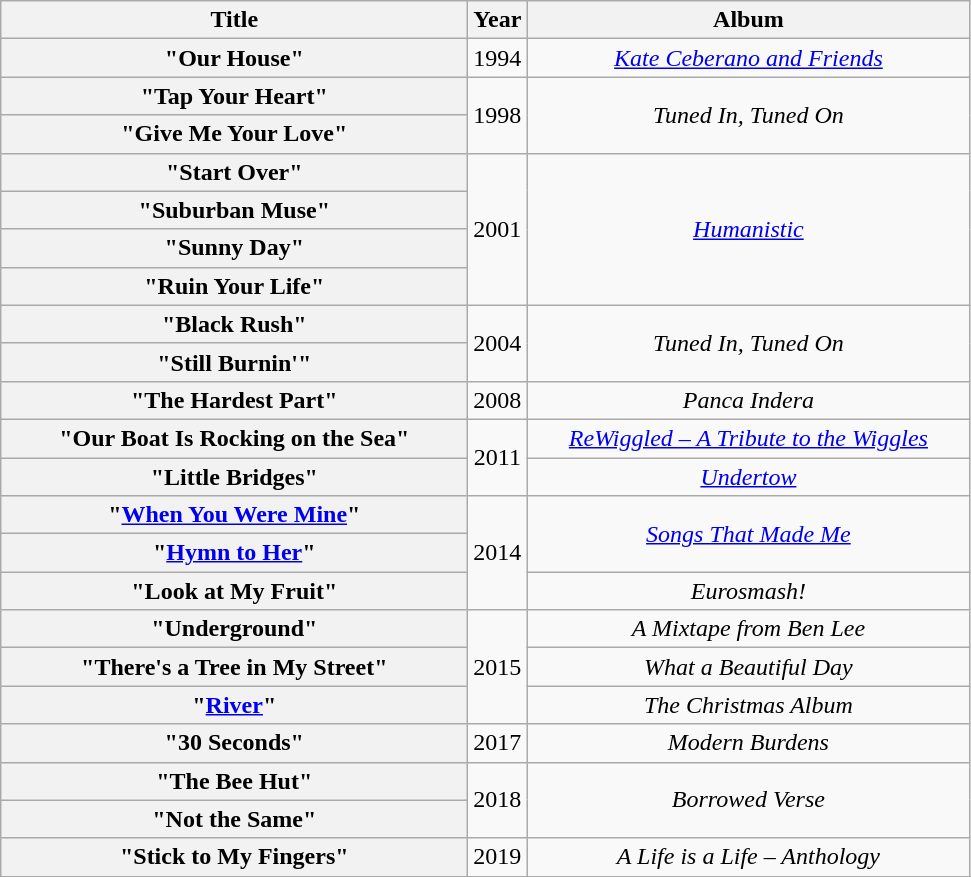<table class="wikitable plainrowheaders" style="text-align:center;" border="1">
<tr>
<th scope="col" style="width:19em;">Title</th>
<th scope="col" style="width:1em;">Year</th>
<th scope="col" style="width:18em;">Album</th>
</tr>
<tr>
<th scope="row">"Our House"</th>
<td>1994</td>
<td><em><a href='#'>Kate Ceberano and Friends</a></em></td>
</tr>
<tr>
<th scope="row">"Tap Your Heart" </th>
<td rowspan="2">1998</td>
<td rowspan="2"><em>Tuned In, Tuned On</em></td>
</tr>
<tr>
<th scope="row">"Give Me Your Love" </th>
</tr>
<tr>
<th scope="row">"Start Over" </th>
<td rowspan="4">2001</td>
<td rowspan="4"><em><a href='#'>Humanistic</a></em></td>
</tr>
<tr>
<th scope="row">"Suburban Muse" </th>
</tr>
<tr>
<th scope="row">"Sunny Day" </th>
</tr>
<tr>
<th scope="row">"Ruin Your Life" </th>
</tr>
<tr>
<th scope="row">"Black Rush" </th>
<td rowspan="2">2004</td>
<td rowspan="2"><em>Tuned In, Tuned On</em></td>
</tr>
<tr>
<th scope="row">"Still Burnin'" </th>
</tr>
<tr>
<th scope="row">"The Hardest Part" </th>
<td>2008</td>
<td><em>Panca Indera</em></td>
</tr>
<tr>
<th scope="row">"Our Boat Is Rocking on the Sea"</th>
<td rowspan="2">2011</td>
<td><em><a href='#'>ReWiggled – A Tribute to the Wiggles</a></em></td>
</tr>
<tr>
<th scope="row">"Little Bridges" </th>
<td><em><a href='#'>Undertow</a></em></td>
</tr>
<tr>
<th scope="row">"<a href='#'>When You Were Mine</a>"</th>
<td rowspan="3">2014</td>
<td rowspan="2"><em><a href='#'>Songs That Made Me</a></em></td>
</tr>
<tr>
<th scope="row">"<a href='#'>Hymn to Her</a>"</th>
</tr>
<tr>
<th scope="row">"Look at My Fruit" </th>
<td><em>Eurosmash!</em></td>
</tr>
<tr>
<th scope="row">"Underground" </th>
<td rowspan="3">2015</td>
<td><em>A Mixtape from Ben Lee</em></td>
</tr>
<tr>
<th scope="row">"There's a Tree in My Street" </th>
<td><em>What a Beautiful Day</em></td>
</tr>
<tr>
<th scope="row">"<a href='#'>River</a>" </th>
<td><em>The Christmas Album</em></td>
</tr>
<tr>
<th scope="row">"30 Seconds" </th>
<td>2017</td>
<td><em>Modern Burdens</em></td>
</tr>
<tr>
<th scope="row">"The Bee Hut"</th>
<td rowspan="2">2018</td>
<td rowspan="2"><em>Borrowed Verse</em></td>
</tr>
<tr>
<th scope="row">"Not the Same"</th>
</tr>
<tr>
<th scope="row">"Stick to My Fingers" </th>
<td>2019</td>
<td><em>A Life is a Life – Anthology</em></td>
</tr>
<tr>
</tr>
</table>
